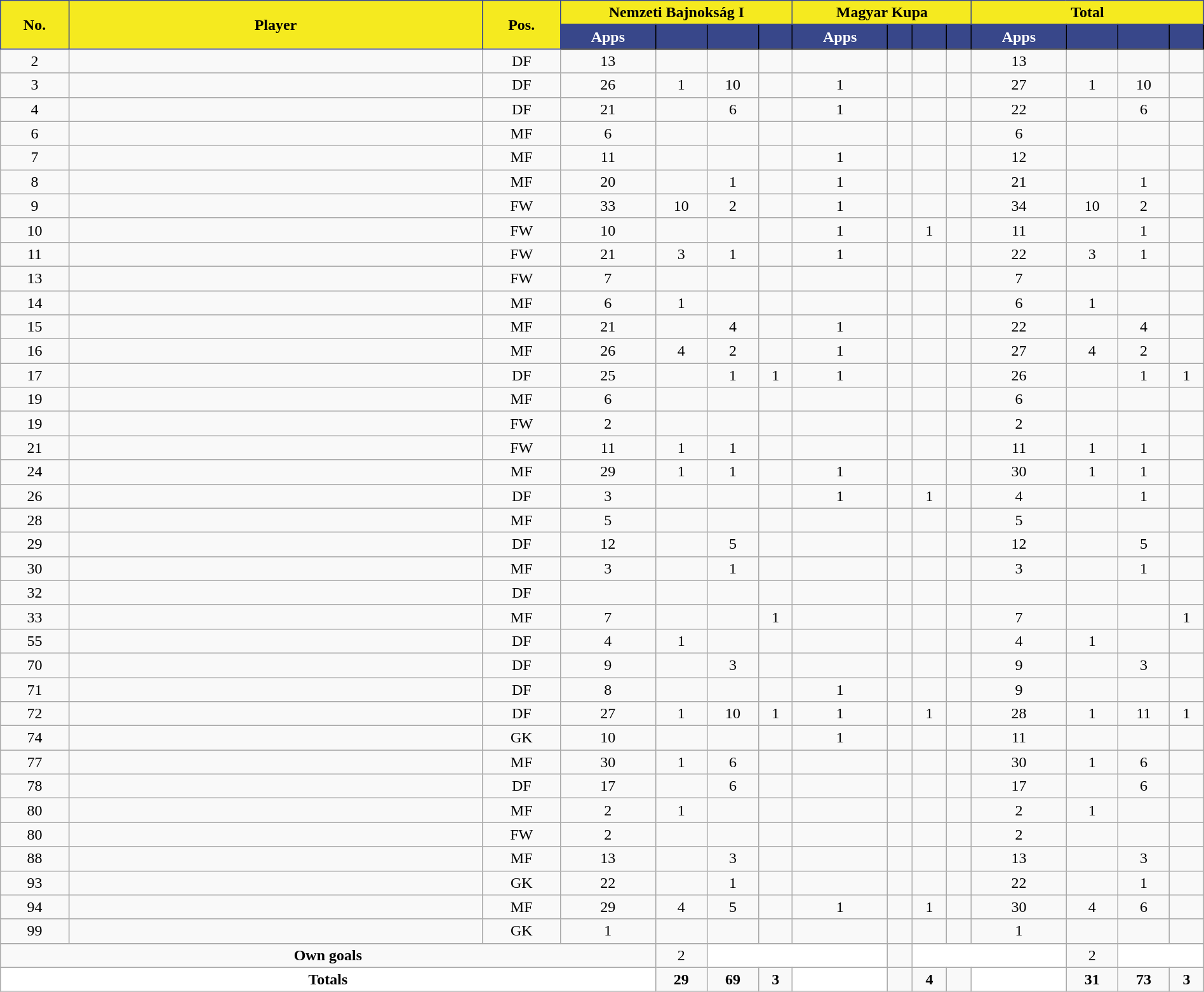<table class="wikitable sortable alternance" style="text-align:center;width:100%">
<tr>
<th rowspan="2" style="background-color:#F5EA1F;color:black;border:1px solid #38478A;width:5px">No.</th>
<th rowspan="2" style="background-color:#F5EA1F;color:black;border:1px solid #38478A;width:180px">Player</th>
<th rowspan="2" style="background-color:#F5EA1F;color:black;border:1px solid #38478A;width:5px">Pos.</th>
<th colspan="4" style="background:#F5EA1F;color:black;border:1px solid #38478A">Nemzeti Bajnokság I</th>
<th colspan="4" style="background:#F5EA1F;color:black;border:1px solid #38478A">Magyar Kupa</th>
<th colspan="4" style="background:#F5EA1F;color:black;border:1px solid #38478A">Total</th>
</tr>
<tr style="text-align:center">
<th width="4" style="background-color:#38478A;color:white;border:1px solid black">Apps</th>
<th width="4" style="background-color:#38478A;border:1px solid black"></th>
<th width="4" style="background-color:#38478A;border:1px solid black"></th>
<th width="4" style="background-color:#38478A;color:white;border:1px solid black"></th>
<th width="4" style="background-color:#38478A;color:white;border:1px solid black">Apps</th>
<th width="4" style="background-color:#38478A;border:1px solid black"></th>
<th width="4" style="background-color:#38478A;border:1px solid black"></th>
<th width="4" style="background-color:#38478A;color:white;border:1px solid black"></th>
<th width="4" style="background-color:#38478A;color:white;border:1px solid black">Apps</th>
<th width="4" style="background-color:#38478A;border:1px solid black"></th>
<th width="4" style="background-color:#38478A;border:1px solid black"></th>
<th width="4" style="background-color:#38478A;color:white;border:1px solid black"></th>
</tr>
<tr>
<td>2</td>
<td> </td>
<td>DF</td>
<td>13</td>
<td></td>
<td></td>
<td></td>
<td></td>
<td></td>
<td></td>
<td></td>
<td>13</td>
<td></td>
<td></td>
<td></td>
</tr>
<tr>
<td>3</td>
<td> </td>
<td>DF</td>
<td>26</td>
<td>1</td>
<td>10</td>
<td></td>
<td>1</td>
<td></td>
<td></td>
<td></td>
<td>27</td>
<td>1</td>
<td>10</td>
<td></td>
</tr>
<tr>
<td>4</td>
<td> </td>
<td>DF</td>
<td>21</td>
<td></td>
<td>6</td>
<td></td>
<td>1</td>
<td></td>
<td></td>
<td></td>
<td>22</td>
<td></td>
<td>6</td>
<td></td>
</tr>
<tr>
<td>6</td>
<td> </td>
<td>MF</td>
<td>6</td>
<td></td>
<td></td>
<td></td>
<td></td>
<td></td>
<td></td>
<td></td>
<td>6</td>
<td></td>
<td></td>
<td></td>
</tr>
<tr>
<td>7</td>
<td> </td>
<td>MF</td>
<td>11</td>
<td></td>
<td></td>
<td></td>
<td>1</td>
<td></td>
<td></td>
<td></td>
<td>12</td>
<td></td>
<td></td>
<td></td>
</tr>
<tr>
<td>8</td>
<td> </td>
<td>MF</td>
<td>20</td>
<td></td>
<td>1</td>
<td></td>
<td>1</td>
<td></td>
<td></td>
<td></td>
<td>21</td>
<td></td>
<td>1</td>
<td></td>
</tr>
<tr>
<td>9</td>
<td> </td>
<td>FW</td>
<td>33</td>
<td>10</td>
<td>2</td>
<td></td>
<td>1</td>
<td></td>
<td></td>
<td></td>
<td>34</td>
<td>10</td>
<td>2</td>
<td></td>
</tr>
<tr>
<td>10</td>
<td> </td>
<td>FW</td>
<td>10</td>
<td></td>
<td></td>
<td></td>
<td>1</td>
<td></td>
<td>1</td>
<td></td>
<td>11</td>
<td></td>
<td>1</td>
<td></td>
</tr>
<tr>
<td>11</td>
<td> </td>
<td>FW</td>
<td>21</td>
<td>3</td>
<td>1</td>
<td></td>
<td>1</td>
<td></td>
<td></td>
<td></td>
<td>22</td>
<td>3</td>
<td>1</td>
<td></td>
</tr>
<tr>
<td>13</td>
<td> </td>
<td>FW</td>
<td>7</td>
<td></td>
<td></td>
<td></td>
<td></td>
<td></td>
<td></td>
<td></td>
<td>7</td>
<td></td>
<td></td>
<td></td>
</tr>
<tr>
<td>14</td>
<td> </td>
<td>MF</td>
<td>6</td>
<td>1</td>
<td></td>
<td></td>
<td></td>
<td></td>
<td></td>
<td></td>
<td>6</td>
<td>1</td>
<td></td>
<td></td>
</tr>
<tr>
<td>15</td>
<td> </td>
<td>MF</td>
<td>21</td>
<td></td>
<td>4</td>
<td></td>
<td>1</td>
<td></td>
<td></td>
<td></td>
<td>22</td>
<td></td>
<td>4</td>
<td></td>
</tr>
<tr>
<td>16</td>
<td> </td>
<td>MF</td>
<td>26</td>
<td>4</td>
<td>2</td>
<td></td>
<td>1</td>
<td></td>
<td></td>
<td></td>
<td>27</td>
<td>4</td>
<td>2</td>
<td></td>
</tr>
<tr>
<td>17</td>
<td> </td>
<td>DF</td>
<td>25</td>
<td></td>
<td>1</td>
<td>1</td>
<td>1</td>
<td></td>
<td></td>
<td></td>
<td>26</td>
<td></td>
<td>1</td>
<td>1</td>
</tr>
<tr>
<td>19</td>
<td> </td>
<td>MF</td>
<td>6</td>
<td></td>
<td></td>
<td></td>
<td></td>
<td></td>
<td></td>
<td></td>
<td>6</td>
<td></td>
<td></td>
<td></td>
</tr>
<tr>
<td>19</td>
<td> </td>
<td>FW</td>
<td>2</td>
<td></td>
<td></td>
<td></td>
<td></td>
<td></td>
<td></td>
<td></td>
<td>2</td>
<td></td>
<td></td>
<td></td>
</tr>
<tr>
<td>21</td>
<td> </td>
<td>FW</td>
<td>11</td>
<td>1</td>
<td>1</td>
<td></td>
<td></td>
<td></td>
<td></td>
<td></td>
<td>11</td>
<td>1</td>
<td>1</td>
<td></td>
</tr>
<tr>
<td>24</td>
<td> </td>
<td>MF</td>
<td>29</td>
<td>1</td>
<td>1</td>
<td></td>
<td>1</td>
<td></td>
<td></td>
<td></td>
<td>30</td>
<td>1</td>
<td>1</td>
<td></td>
</tr>
<tr>
<td>26</td>
<td> </td>
<td>DF</td>
<td>3</td>
<td></td>
<td></td>
<td></td>
<td>1</td>
<td></td>
<td>1</td>
<td></td>
<td>4</td>
<td></td>
<td>1</td>
<td></td>
</tr>
<tr>
<td>28</td>
<td> </td>
<td>MF</td>
<td>5</td>
<td></td>
<td></td>
<td></td>
<td></td>
<td></td>
<td></td>
<td></td>
<td>5</td>
<td></td>
<td></td>
<td></td>
</tr>
<tr>
<td>29</td>
<td> </td>
<td>DF</td>
<td>12</td>
<td></td>
<td>5</td>
<td></td>
<td></td>
<td></td>
<td></td>
<td></td>
<td>12</td>
<td></td>
<td>5</td>
<td></td>
</tr>
<tr>
<td>30</td>
<td> </td>
<td>MF</td>
<td>3</td>
<td></td>
<td>1</td>
<td></td>
<td></td>
<td></td>
<td></td>
<td></td>
<td>3</td>
<td></td>
<td>1</td>
<td></td>
</tr>
<tr>
<td>32</td>
<td> </td>
<td>DF</td>
<td></td>
<td></td>
<td></td>
<td></td>
<td></td>
<td></td>
<td></td>
<td></td>
<td></td>
<td></td>
<td></td>
<td></td>
</tr>
<tr>
<td>33</td>
<td> </td>
<td>MF</td>
<td>7</td>
<td></td>
<td></td>
<td>1</td>
<td></td>
<td></td>
<td></td>
<td></td>
<td>7</td>
<td></td>
<td></td>
<td>1</td>
</tr>
<tr>
<td>55</td>
<td> </td>
<td>DF</td>
<td>4</td>
<td>1</td>
<td></td>
<td></td>
<td></td>
<td></td>
<td></td>
<td></td>
<td>4</td>
<td>1</td>
<td></td>
<td></td>
</tr>
<tr>
<td>70</td>
<td> </td>
<td>DF</td>
<td>9</td>
<td></td>
<td>3</td>
<td></td>
<td></td>
<td></td>
<td></td>
<td></td>
<td>9</td>
<td></td>
<td>3</td>
<td></td>
</tr>
<tr>
<td>71</td>
<td> </td>
<td>DF</td>
<td>8</td>
<td></td>
<td></td>
<td></td>
<td>1</td>
<td></td>
<td></td>
<td></td>
<td>9</td>
<td></td>
<td></td>
<td></td>
</tr>
<tr>
<td>72</td>
<td> </td>
<td>DF</td>
<td>27</td>
<td>1</td>
<td>10</td>
<td>1</td>
<td>1</td>
<td></td>
<td>1</td>
<td></td>
<td>28</td>
<td>1</td>
<td>11</td>
<td>1</td>
</tr>
<tr>
<td>74</td>
<td> </td>
<td>GK</td>
<td>10</td>
<td></td>
<td></td>
<td></td>
<td>1</td>
<td></td>
<td></td>
<td></td>
<td>11</td>
<td></td>
<td></td>
<td></td>
</tr>
<tr>
<td>77</td>
<td> </td>
<td>MF</td>
<td>30</td>
<td>1</td>
<td>6</td>
<td></td>
<td></td>
<td></td>
<td></td>
<td></td>
<td>30</td>
<td>1</td>
<td>6</td>
<td></td>
</tr>
<tr>
<td>78</td>
<td> </td>
<td>DF</td>
<td>17</td>
<td></td>
<td>6</td>
<td></td>
<td></td>
<td></td>
<td></td>
<td></td>
<td>17</td>
<td></td>
<td>6</td>
<td></td>
</tr>
<tr>
<td>80</td>
<td> </td>
<td>MF</td>
<td>2</td>
<td>1</td>
<td></td>
<td></td>
<td></td>
<td></td>
<td></td>
<td></td>
<td>2</td>
<td>1</td>
<td></td>
<td></td>
</tr>
<tr>
<td>80</td>
<td> </td>
<td>FW</td>
<td>2</td>
<td></td>
<td></td>
<td></td>
<td></td>
<td></td>
<td></td>
<td></td>
<td>2</td>
<td></td>
<td></td>
<td></td>
</tr>
<tr>
<td>88</td>
<td> </td>
<td>MF</td>
<td>13</td>
<td></td>
<td>3</td>
<td></td>
<td></td>
<td></td>
<td></td>
<td></td>
<td>13</td>
<td></td>
<td>3</td>
<td></td>
</tr>
<tr>
<td>93</td>
<td> </td>
<td>GK</td>
<td>22</td>
<td></td>
<td>1</td>
<td></td>
<td></td>
<td></td>
<td></td>
<td></td>
<td>22</td>
<td></td>
<td>1</td>
<td></td>
</tr>
<tr>
<td>94</td>
<td> </td>
<td>MF</td>
<td>29</td>
<td>4</td>
<td>5</td>
<td></td>
<td>1</td>
<td></td>
<td>1</td>
<td></td>
<td>30</td>
<td>4</td>
<td>6</td>
<td></td>
</tr>
<tr>
<td>99</td>
<td> </td>
<td>GK</td>
<td>1</td>
<td></td>
<td></td>
<td></td>
<td></td>
<td></td>
<td></td>
<td></td>
<td>1</td>
<td></td>
<td></td>
<td></td>
</tr>
<tr>
</tr>
<tr class="sortbottom">
<td colspan="4"><strong>Own goals</strong></td>
<td>2</td>
<td colspan="3" style="background:white;text-align:center"></td>
<td></td>
<td colspan="3" style="background:white;text-align:center"></td>
<td>2</td>
<td colspan="2" style="background:white;text-align:center"></td>
</tr>
<tr class="sortbottom">
<td colspan="4" style="background:white;text-align:center"><strong>Totals</strong></td>
<td><strong>29</strong></td>
<td><strong>69</strong></td>
<td><strong>3</strong></td>
<td rowspan="3" style="background:white;text-align:center"></td>
<td></td>
<td><strong>4</strong></td>
<td></td>
<td rowspan="3" style="background:white;text-align:center"></td>
<td><strong>31</strong></td>
<td><strong>73</strong></td>
<td><strong>3</strong></td>
</tr>
</table>
